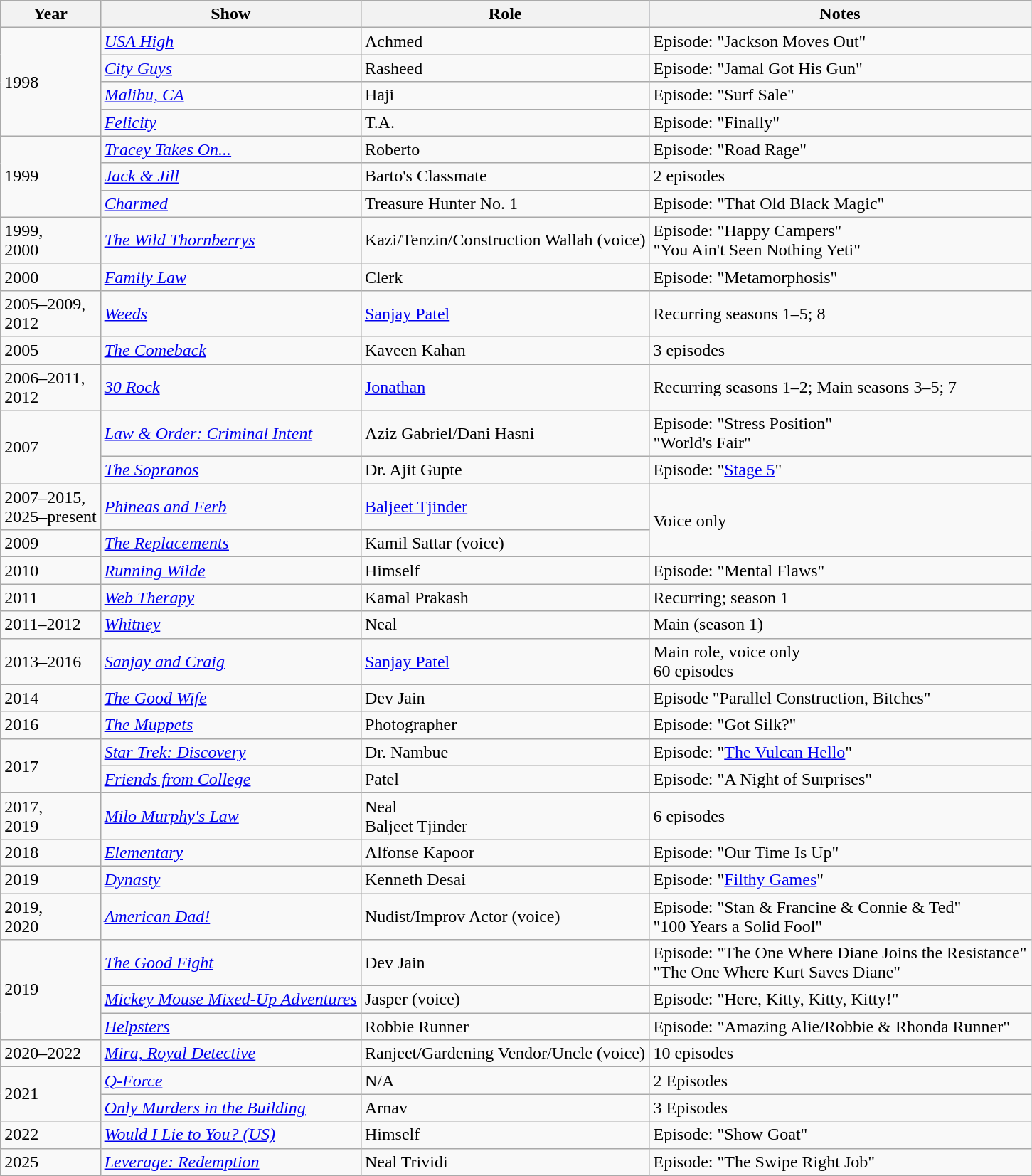<table class="wikitable">
<tr style="background:#b0c4de; text-align:center;">
<th>Year</th>
<th>Show</th>
<th>Role</th>
<th>Notes</th>
</tr>
<tr>
<td rowspan="4">1998</td>
<td><em><a href='#'>USA High</a></em></td>
<td>Achmed</td>
<td>Episode: "Jackson Moves Out"</td>
</tr>
<tr>
<td><em><a href='#'>City Guys</a></em></td>
<td>Rasheed</td>
<td>Episode: "Jamal Got His Gun"</td>
</tr>
<tr>
<td><em><a href='#'>Malibu, CA</a></em></td>
<td>Haji</td>
<td>Episode: "Surf Sale"</td>
</tr>
<tr>
<td><em><a href='#'>Felicity</a></em></td>
<td>T.A.</td>
<td>Episode: "Finally"</td>
</tr>
<tr>
<td rowspan="3">1999</td>
<td><em><a href='#'>Tracey Takes On...</a></em></td>
<td>Roberto</td>
<td>Episode: "Road Rage"</td>
</tr>
<tr>
<td><em><a href='#'>Jack & Jill</a></em></td>
<td>Barto's Classmate</td>
<td>2 episodes</td>
</tr>
<tr>
<td><em><a href='#'>Charmed</a></em></td>
<td>Treasure Hunter No. 1</td>
<td>Episode: "That Old Black Magic"</td>
</tr>
<tr>
<td>1999,<br>2000</td>
<td><em><a href='#'>The Wild Thornberrys</a></em></td>
<td>Kazi/Tenzin/Construction Wallah (voice)</td>
<td>Episode: "Happy Campers" <br> "You Ain't Seen Nothing Yeti"</td>
</tr>
<tr>
<td>2000</td>
<td><em><a href='#'>Family Law</a></em></td>
<td>Clerk</td>
<td>Episode: "Metamorphosis"</td>
</tr>
<tr>
<td>2005–2009,<br>2012</td>
<td><em><a href='#'>Weeds</a></em></td>
<td><a href='#'>Sanjay Patel</a></td>
<td>Recurring seasons 1–5; 8</td>
</tr>
<tr>
<td>2005</td>
<td><em><a href='#'>The Comeback</a></em></td>
<td>Kaveen Kahan</td>
<td>3 episodes</td>
</tr>
<tr>
<td>2006–2011,<br>2012</td>
<td><em><a href='#'>30 Rock</a></em></td>
<td><a href='#'>Jonathan</a></td>
<td>Recurring seasons 1–2; Main seasons 3–5; 7</td>
</tr>
<tr>
<td rowspan="2">2007</td>
<td><em><a href='#'>Law & Order: Criminal Intent</a></em></td>
<td>Aziz Gabriel/Dani Hasni</td>
<td>Episode: "Stress Position" <br> "World's Fair"</td>
</tr>
<tr>
<td><em><a href='#'>The Sopranos</a></em></td>
<td>Dr. Ajit Gupte</td>
<td>Episode: "<a href='#'>Stage 5</a>"</td>
</tr>
<tr>
<td>2007–2015,<br>2025–present</td>
<td><em><a href='#'>Phineas and Ferb</a></em></td>
<td><a href='#'>Baljeet Tjinder</a></td>
<td rowspan="2">Voice only</td>
</tr>
<tr>
<td>2009</td>
<td><em><a href='#'>The Replacements</a></em></td>
<td>Kamil Sattar (voice)</td>
</tr>
<tr>
<td>2010</td>
<td><em><a href='#'>Running Wilde</a></em></td>
<td>Himself</td>
<td>Episode: "Mental Flaws"</td>
</tr>
<tr>
<td>2011</td>
<td><em><a href='#'>Web Therapy</a></em></td>
<td>Kamal Prakash</td>
<td>Recurring; season 1</td>
</tr>
<tr>
<td>2011–2012</td>
<td><em><a href='#'>Whitney</a></em></td>
<td>Neal</td>
<td>Main (season 1)</td>
</tr>
<tr>
<td>2013–2016</td>
<td><em><a href='#'>Sanjay and Craig</a></em></td>
<td><a href='#'>Sanjay Patel</a></td>
<td>Main role, voice only<br>60 episodes</td>
</tr>
<tr>
<td>2014</td>
<td><em><a href='#'>The Good Wife</a></em></td>
<td>Dev Jain</td>
<td>Episode "Parallel Construction, Bitches"</td>
</tr>
<tr>
<td>2016</td>
<td><em><a href='#'>The Muppets</a></em></td>
<td>Photographer</td>
<td>Episode: "Got Silk?"</td>
</tr>
<tr>
<td rowspan="2">2017</td>
<td><em><a href='#'>Star Trek: Discovery</a></em></td>
<td>Dr. Nambue</td>
<td>Episode: "<a href='#'>The Vulcan Hello</a>"</td>
</tr>
<tr>
<td><em><a href='#'>Friends from College</a></em></td>
<td>Patel</td>
<td>Episode: "A Night of Surprises"</td>
</tr>
<tr>
<td>2017,<br>2019</td>
<td><em><a href='#'>Milo Murphy's Law</a></em></td>
<td>Neal<br>Baljeet Tjinder</td>
<td>6 episodes</td>
</tr>
<tr>
<td>2018</td>
<td><em><a href='#'>Elementary</a></em></td>
<td>Alfonse Kapoor</td>
<td>Episode: "Our Time Is Up"</td>
</tr>
<tr>
<td>2019</td>
<td><em><a href='#'>Dynasty</a></em></td>
<td>Kenneth Desai</td>
<td>Episode: "<a href='#'>Filthy Games</a>"</td>
</tr>
<tr>
<td>2019,<br>2020</td>
<td><em><a href='#'>American Dad!</a></em></td>
<td>Nudist/Improv Actor (voice)</td>
<td>Episode: "Stan & Francine & Connie & Ted" <br> "100 Years a Solid Fool"</td>
</tr>
<tr>
<td rowspan="3">2019</td>
<td><em><a href='#'>The Good Fight</a></em></td>
<td>Dev Jain</td>
<td>Episode: "The One Where Diane Joins the Resistance" <br> "The One Where Kurt Saves Diane"</td>
</tr>
<tr>
<td><em><a href='#'>Mickey Mouse Mixed-Up Adventures</a></em></td>
<td>Jasper (voice)</td>
<td>Episode: "Here, Kitty, Kitty, Kitty!"</td>
</tr>
<tr>
<td><em><a href='#'>Helpsters</a></em></td>
<td>Robbie Runner</td>
<td>Episode: "Amazing Alie/Robbie & Rhonda Runner"</td>
</tr>
<tr>
<td>2020–2022</td>
<td><em><a href='#'>Mira, Royal Detective</a></em></td>
<td>Ranjeet/Gardening Vendor/Uncle (voice)</td>
<td>10 episodes</td>
</tr>
<tr>
<td rowspan="2">2021</td>
<td><em><a href='#'>Q-Force</a></em></td>
<td>N/A</td>
<td>2 Episodes</td>
</tr>
<tr>
<td><em><a href='#'>Only Murders in the Building</a></em></td>
<td>Arnav</td>
<td>3 Episodes</td>
</tr>
<tr>
<td>2022</td>
<td><em><a href='#'>Would I Lie to You? (US)</a></em></td>
<td>Himself</td>
<td>Episode: "Show Goat"</td>
</tr>
<tr>
<td>2025</td>
<td><em><a href='#'>Leverage: Redemption</a></em></td>
<td>Neal Trividi</td>
<td>Episode: "The Swipe Right Job"</td>
</tr>
</table>
